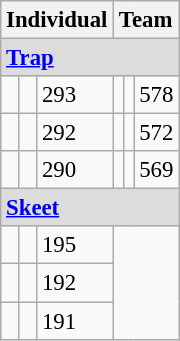<table class="wikitable" style="font-size: 95%">
<tr>
<th colspan=3>Individual</th>
<th colspan=3>Team</th>
</tr>
<tr>
<td colspan=6 style="background:#dcdcdc"><strong><a href='#'>Trap</a></strong></td>
</tr>
<tr>
<td></td>
<td></td>
<td>293</td>
<td></td>
<td></td>
<td>578</td>
</tr>
<tr>
<td></td>
<td></td>
<td>292</td>
<td></td>
<td></td>
<td>572</td>
</tr>
<tr>
<td></td>
<td></td>
<td>290</td>
<td></td>
<td></td>
<td>569</td>
</tr>
<tr>
<td colspan=6 style="background:#dcdcdc"><strong><a href='#'>Skeet</a></strong></td>
</tr>
<tr>
<td></td>
<td></td>
<td>195</td>
</tr>
<tr>
<td></td>
<td></td>
<td>192</td>
</tr>
<tr>
<td></td>
<td></td>
<td>191</td>
</tr>
</table>
